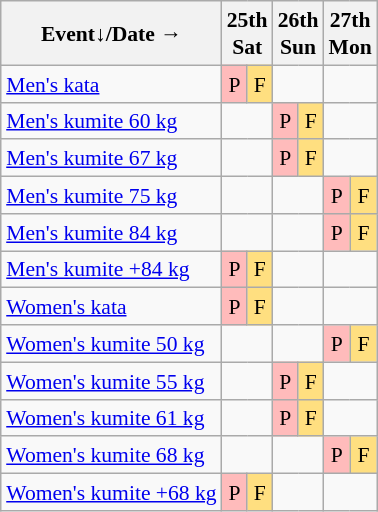<table class="wikitable" style="margin:0.5em auto; font-size:90%; line-height:1.25em; text-align:center;">
<tr>
<th>Event↓/Date →</th>
<th colspan=2>25th<br>Sat</th>
<th colspan=2>26th<br>Sun</th>
<th colspan=2>27th<br>Mon</th>
</tr>
<tr>
<td align="left"><a href='#'>Men's kata</a></td>
<td bgcolor="#FFBBBB">P</td>
<td bgcolor="#FFDF80">F</td>
<td colspan=2></td>
<td colspan=2></td>
</tr>
<tr>
<td align="left"><a href='#'>Men's kumite 60 kg</a></td>
<td colspan=2></td>
<td bgcolor="#FFBBBB">P</td>
<td bgcolor="#FFDF80">F</td>
<td colspan=2></td>
</tr>
<tr>
<td align="left"><a href='#'>Men's kumite 67 kg</a></td>
<td colspan=2></td>
<td bgcolor="#FFBBBB">P</td>
<td bgcolor="#FFDF80">F</td>
<td colspan=2></td>
</tr>
<tr>
<td align="left"><a href='#'>Men's kumite 75 kg</a></td>
<td colspan=2></td>
<td colspan=2></td>
<td bgcolor="#FFBBBB">P</td>
<td bgcolor="#FFDF80">F</td>
</tr>
<tr>
<td align="left"><a href='#'>Men's kumite 84 kg</a></td>
<td colspan=2></td>
<td colspan=2></td>
<td bgcolor="#FFBBBB">P</td>
<td bgcolor="#FFDF80">F</td>
</tr>
<tr>
<td align="left"><a href='#'>Men's kumite +84 kg</a></td>
<td bgcolor="#FFBBBB">P</td>
<td bgcolor="#FFDF80">F</td>
<td colspan=2></td>
<td colspan=2></td>
</tr>
<tr>
<td align="left"><a href='#'>Women's kata</a></td>
<td bgcolor="#FFBBBB">P</td>
<td bgcolor="#FFDF80">F</td>
<td colspan=2></td>
<td colspan=2></td>
</tr>
<tr>
<td align="left"><a href='#'>Women's kumite 50 kg</a></td>
<td colspan=2></td>
<td colspan=2></td>
<td bgcolor="#FFBBBB">P</td>
<td bgcolor="#FFDF80">F</td>
</tr>
<tr>
<td align="left"><a href='#'>Women's kumite 55 kg</a></td>
<td colspan=2></td>
<td bgcolor="#FFBBBB">P</td>
<td bgcolor="#FFDF80">F</td>
<td colspan=2></td>
</tr>
<tr>
<td align="left"><a href='#'>Women's kumite 61 kg</a></td>
<td colspan=2></td>
<td bgcolor="#FFBBBB">P</td>
<td bgcolor="#FFDF80">F</td>
<td colspan=2></td>
</tr>
<tr>
<td align="left"><a href='#'>Women's kumite 68 kg</a></td>
<td colspan=2></td>
<td colspan=2></td>
<td bgcolor="#FFBBBB">P</td>
<td bgcolor="#FFDF80">F</td>
</tr>
<tr>
<td align="left"><a href='#'>Women's kumite +68 kg</a></td>
<td bgcolor="#FFBBBB">P</td>
<td bgcolor="#FFDF80">F</td>
<td colspan=2></td>
<td colspan=2></td>
</tr>
</table>
